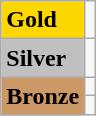<table class="wikitable">
<tr>
<td bgcolor="gold"><strong>Gold</strong></td>
<td></td>
</tr>
<tr>
<td bgcolor="silver"><strong>Silver</strong></td>
<td></td>
</tr>
<tr>
<td rowspan="2" bgcolor="#cc9966"><strong>Bronze</strong></td>
<td></td>
</tr>
<tr>
<td></td>
</tr>
</table>
